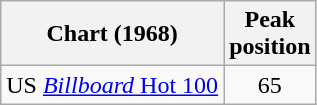<table class="wikitable sortable">
<tr>
<th>Chart (1968)</th>
<th>Peak<br>position</th>
</tr>
<tr>
<td>US <a href='#'><em>Billboard</em> Hot 100</a></td>
<td align="center">65</td>
</tr>
</table>
